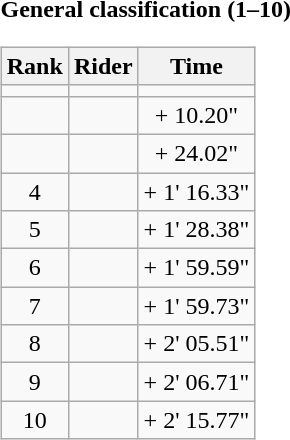<table>
<tr>
<td><strong>General classification (1–10)</strong><br><table class="wikitable">
<tr>
<th scope="col">Rank</th>
<th scope="col">Rider</th>
<th scope="col">Time</th>
</tr>
<tr>
<td style="text-align:center;"></td>
<td></td>
<td style="text-align:center;"></td>
</tr>
<tr>
<td style="text-align:center;"></td>
<td></td>
<td style="text-align:center;">+ 10.20"</td>
</tr>
<tr>
<td style="text-align:center;"></td>
<td></td>
<td style="text-align:center;">+ 24.02"</td>
</tr>
<tr>
<td style="text-align:center;">4</td>
<td></td>
<td style="text-align:center;">+ 1' 16.33"</td>
</tr>
<tr>
<td style="text-align:center;">5</td>
<td></td>
<td style="text-align:center;">+ 1' 28.38"</td>
</tr>
<tr>
<td style="text-align:center;">6</td>
<td></td>
<td style="text-align:center;">+ 1' 59.59"</td>
</tr>
<tr>
<td style="text-align:center;">7</td>
<td></td>
<td style="text-align:center;">+ 1' 59.73"</td>
</tr>
<tr>
<td style="text-align:center;">8</td>
<td></td>
<td style="text-align:center;">+ 2' 05.51"</td>
</tr>
<tr>
<td style="text-align:center;">9</td>
<td></td>
<td style="text-align:center;">+ 2' 06.71"</td>
</tr>
<tr>
<td style="text-align:center;">10</td>
<td></td>
<td style="text-align:center;">+ 2' 15.77"</td>
</tr>
</table>
</td>
</tr>
</table>
